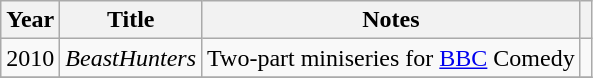<table class="wikitable plainrowheaders">
<tr>
<th scope="col">Year</th>
<th scope="col">Title</th>
<th scope="col">Notes</th>
<th scope="col"></th>
</tr>
<tr>
<td>2010</td>
<td><em>BeastHunters</em></td>
<td>Two-part miniseries for <a href='#'>BBC</a> Comedy</td>
<td></td>
</tr>
<tr>
</tr>
</table>
